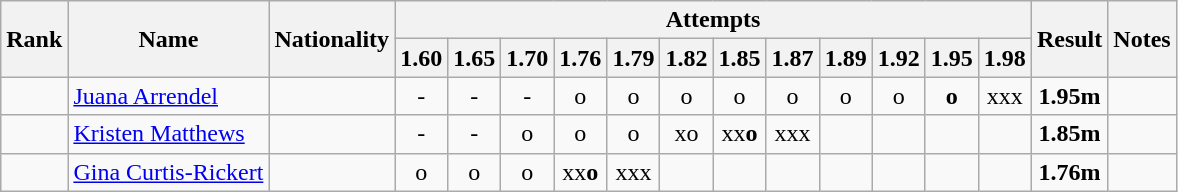<table class="wikitable sortable" style="text-align:center">
<tr>
<th rowspan=2>Rank</th>
<th rowspan=2>Name</th>
<th rowspan=2>Nationality</th>
<th colspan=12>Attempts</th>
<th rowspan=2>Result</th>
<th rowspan=2>Notes</th>
</tr>
<tr>
<th>1.60</th>
<th>1.65</th>
<th>1.70</th>
<th>1.76</th>
<th>1.79</th>
<th>1.82</th>
<th>1.85</th>
<th>1.87</th>
<th>1.89</th>
<th>1.92</th>
<th>1.95</th>
<th>1.98</th>
</tr>
<tr>
<td align=center></td>
<td align=left><a href='#'>Juana Arrendel</a></td>
<td align=left></td>
<td>-</td>
<td>-</td>
<td>-</td>
<td>o</td>
<td>o</td>
<td>o</td>
<td>o</td>
<td>o</td>
<td>o</td>
<td>o</td>
<td><strong>o</strong></td>
<td>xxx</td>
<td><strong>1.95m</strong></td>
<td></td>
</tr>
<tr>
<td align=center></td>
<td align=left><a href='#'>Kristen Matthews</a></td>
<td align=left></td>
<td>-</td>
<td>-</td>
<td>o</td>
<td>o</td>
<td>o</td>
<td>xo</td>
<td>xx<strong>o</strong></td>
<td>xxx</td>
<td></td>
<td></td>
<td></td>
<td></td>
<td><strong>1.85m</strong></td>
<td></td>
</tr>
<tr>
<td align=center></td>
<td align=left><a href='#'>Gina Curtis-Rickert</a></td>
<td align=left></td>
<td>o</td>
<td>o</td>
<td>o</td>
<td>xx<strong>o</strong></td>
<td>xxx</td>
<td></td>
<td></td>
<td></td>
<td></td>
<td></td>
<td></td>
<td></td>
<td><strong>1.76m</strong></td>
<td></td>
</tr>
</table>
